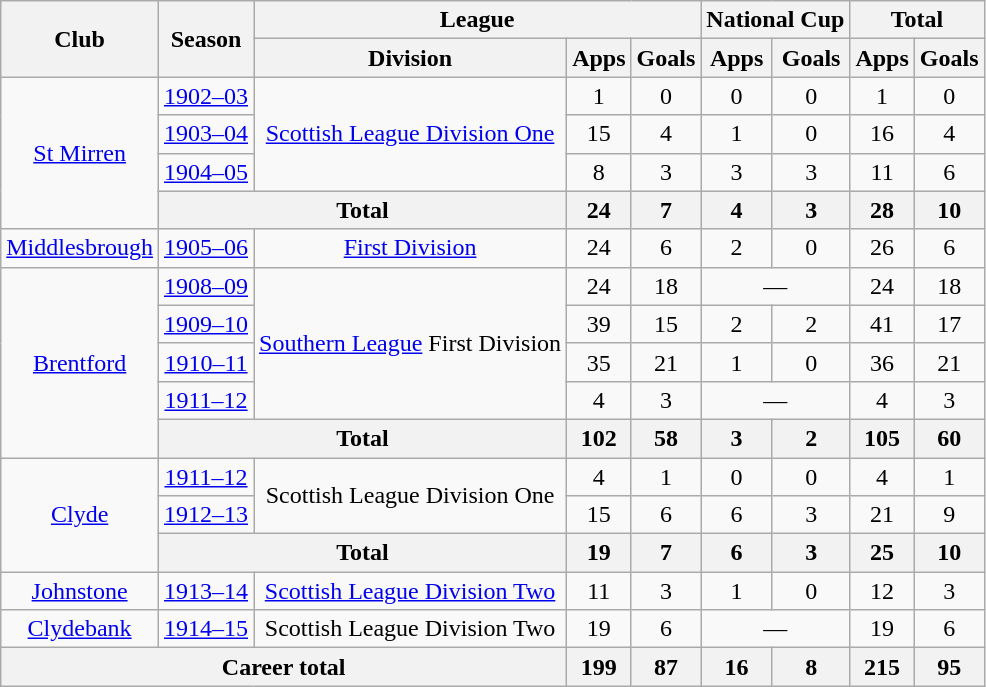<table class="wikitable" style="text-align: center;">
<tr>
<th rowspan="2">Club</th>
<th rowspan="2">Season</th>
<th colspan="3">League</th>
<th colspan="2">National Cup</th>
<th colspan="2">Total</th>
</tr>
<tr>
<th>Division</th>
<th>Apps</th>
<th>Goals</th>
<th>Apps</th>
<th>Goals</th>
<th>Apps</th>
<th>Goals</th>
</tr>
<tr>
<td rowspan="4"><a href='#'>St Mirren</a></td>
<td><a href='#'>1902–03</a></td>
<td rowspan="3"><a href='#'>Scottish League Division One</a></td>
<td>1</td>
<td>0</td>
<td>0</td>
<td>0</td>
<td>1</td>
<td>0</td>
</tr>
<tr>
<td><a href='#'>1903–04</a></td>
<td>15</td>
<td>4</td>
<td>1</td>
<td>0</td>
<td>16</td>
<td>4</td>
</tr>
<tr>
<td><a href='#'>1904–05</a></td>
<td>8</td>
<td>3</td>
<td>3</td>
<td>3</td>
<td>11</td>
<td>6</td>
</tr>
<tr>
<th colspan="2">Total</th>
<th>24</th>
<th>7</th>
<th>4</th>
<th>3</th>
<th>28</th>
<th>10</th>
</tr>
<tr>
<td><a href='#'>Middlesbrough</a></td>
<td><a href='#'>1905–06</a></td>
<td><a href='#'>First Division</a></td>
<td>24</td>
<td>6</td>
<td>2</td>
<td>0</td>
<td>26</td>
<td>6</td>
</tr>
<tr>
<td rowspan="5"><a href='#'>Brentford</a></td>
<td><a href='#'>1908–09</a></td>
<td rowspan="4"><a href='#'>Southern League</a> First Division</td>
<td>24</td>
<td>18</td>
<td colspan="2">—</td>
<td>24</td>
<td>18</td>
</tr>
<tr>
<td><a href='#'>1909–10</a></td>
<td>39</td>
<td>15</td>
<td>2</td>
<td>2</td>
<td>41</td>
<td>17</td>
</tr>
<tr>
<td><a href='#'>1910–11</a></td>
<td>35</td>
<td>21</td>
<td>1</td>
<td>0</td>
<td>36</td>
<td>21</td>
</tr>
<tr>
<td><a href='#'>1911–12</a></td>
<td>4</td>
<td>3</td>
<td colspan="2">—</td>
<td>4</td>
<td>3</td>
</tr>
<tr>
<th colspan="2">Total</th>
<th>102</th>
<th>58</th>
<th>3</th>
<th>2</th>
<th>105</th>
<th>60</th>
</tr>
<tr>
<td rowspan="3"><a href='#'>Clyde</a></td>
<td><a href='#'>1911–12</a></td>
<td rowspan="2">Scottish League Division One</td>
<td>4</td>
<td>1</td>
<td>0</td>
<td>0</td>
<td>4</td>
<td>1</td>
</tr>
<tr>
<td><a href='#'>1912–13</a></td>
<td>15</td>
<td>6</td>
<td>6</td>
<td>3</td>
<td>21</td>
<td>9</td>
</tr>
<tr>
<th colspan="2">Total</th>
<th>19</th>
<th>7</th>
<th>6</th>
<th>3</th>
<th>25</th>
<th>10</th>
</tr>
<tr>
<td><a href='#'>Johnstone</a></td>
<td><a href='#'>1913–14</a></td>
<td><a href='#'>Scottish League Division Two</a></td>
<td>11</td>
<td>3</td>
<td>1</td>
<td>0</td>
<td>12</td>
<td>3</td>
</tr>
<tr>
<td><a href='#'>Clydebank</a></td>
<td><a href='#'>1914–15</a></td>
<td>Scottish League Division Two</td>
<td>19</td>
<td>6</td>
<td colspan="2">—</td>
<td>19</td>
<td>6</td>
</tr>
<tr>
<th colspan="3">Career total</th>
<th>199</th>
<th>87</th>
<th>16</th>
<th>8</th>
<th>215</th>
<th>95</th>
</tr>
</table>
